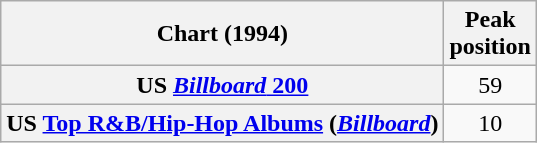<table class="wikitable sortable plainrowheaders" style="text-align:center">
<tr>
<th scope="col">Chart (1994)</th>
<th scope="col">Peak<br>position</th>
</tr>
<tr>
<th scope="row">US <a href='#'><em>Billboard</em> 200</a></th>
<td>59</td>
</tr>
<tr>
<th scope="row">US <a href='#'>Top R&B/Hip-Hop Albums</a> (<em><a href='#'>Billboard</a></em>)</th>
<td>10</td>
</tr>
</table>
